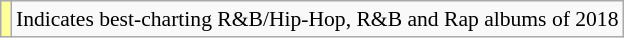<table class="wikitable" style="font-size:90%;">
<tr>
<td style="background-color:#FFFF99"></td>
<td>Indicates best-charting R&B/Hip-Hop, R&B and Rap albums of 2018</td>
</tr>
</table>
